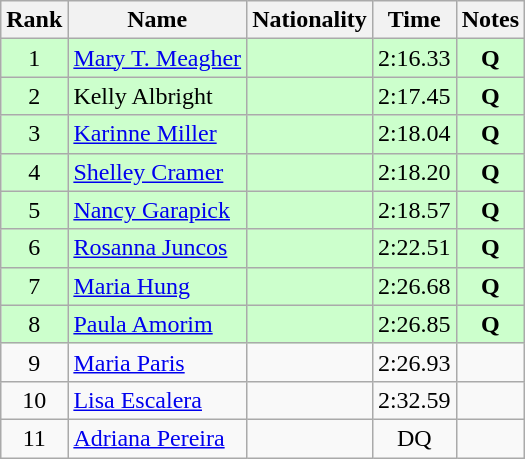<table class="wikitable sortable" style="text-align:center">
<tr>
<th>Rank</th>
<th>Name</th>
<th>Nationality</th>
<th>Time</th>
<th>Notes</th>
</tr>
<tr bgcolor=ccffcc>
<td>1</td>
<td align=left><a href='#'>Mary T. Meagher</a></td>
<td align=left></td>
<td>2:16.33</td>
<td><strong>Q</strong></td>
</tr>
<tr bgcolor=ccffcc>
<td>2</td>
<td align=left>Kelly Albright</td>
<td align=left></td>
<td>2:17.45</td>
<td><strong>Q</strong></td>
</tr>
<tr bgcolor=ccffcc>
<td>3</td>
<td align=left><a href='#'>Karinne Miller</a></td>
<td align=left></td>
<td>2:18.04</td>
<td><strong>Q</strong></td>
</tr>
<tr bgcolor=ccffcc>
<td>4</td>
<td align=left><a href='#'>Shelley Cramer</a></td>
<td align=left></td>
<td>2:18.20</td>
<td><strong>Q</strong></td>
</tr>
<tr bgcolor=ccffcc>
<td>5</td>
<td align=left><a href='#'>Nancy Garapick</a></td>
<td align=left></td>
<td>2:18.57</td>
<td><strong>Q</strong></td>
</tr>
<tr bgcolor=ccffcc>
<td>6</td>
<td align=left><a href='#'>Rosanna Juncos</a></td>
<td align=left></td>
<td>2:22.51</td>
<td><strong>Q</strong></td>
</tr>
<tr bgcolor=ccffcc>
<td>7</td>
<td align=left><a href='#'>Maria Hung</a></td>
<td align=left></td>
<td>2:26.68</td>
<td><strong>Q</strong></td>
</tr>
<tr bgcolor=ccffcc>
<td>8</td>
<td align=left><a href='#'>Paula Amorim</a></td>
<td align=left></td>
<td>2:26.85</td>
<td><strong>Q</strong></td>
</tr>
<tr>
<td>9</td>
<td align=left><a href='#'>Maria Paris</a></td>
<td align=left></td>
<td>2:26.93</td>
<td></td>
</tr>
<tr>
<td>10</td>
<td align=left><a href='#'>Lisa Escalera</a></td>
<td align=left></td>
<td>2:32.59</td>
<td></td>
</tr>
<tr>
<td>11</td>
<td align=left><a href='#'>Adriana Pereira</a></td>
<td align=left></td>
<td>DQ</td>
<td></td>
</tr>
</table>
